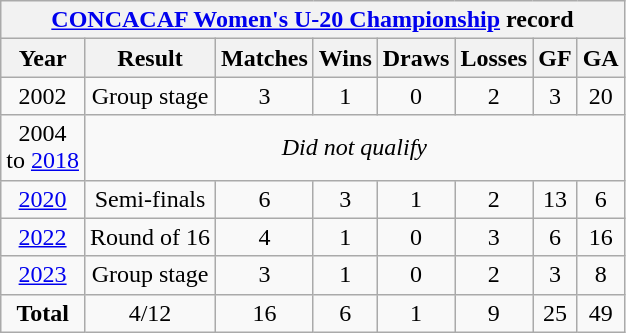<table class="wikitable" style="text-align: center;">
<tr>
<th colspan=20><a href='#'>CONCACAF Women's U-20 Championship</a> record</th>
</tr>
<tr>
<th>Year</th>
<th>Result</th>
<th>Matches</th>
<th>Wins</th>
<th>Draws</th>
<th>Losses</th>
<th>GF</th>
<th>GA</th>
</tr>
<tr>
<td> 2002</td>
<td>Group stage</td>
<td>3</td>
<td>1</td>
<td>0</td>
<td>2</td>
<td>3</td>
<td>20</td>
</tr>
<tr>
<td> 2004<br>to  <a href='#'>2018</a></td>
<td colspan=9><em>Did not qualify</em></td>
</tr>
<tr>
<td> <a href='#'>2020</a></td>
<td>Semi-finals</td>
<td>6</td>
<td>3</td>
<td>1</td>
<td>2</td>
<td>13</td>
<td>6</td>
</tr>
<tr>
<td> <a href='#'>2022</a></td>
<td>Round of 16</td>
<td>4</td>
<td>1</td>
<td>0</td>
<td>3</td>
<td>6</td>
<td>16</td>
</tr>
<tr>
<td> <a href='#'>2023</a></td>
<td>Group stage</td>
<td>3</td>
<td>1</td>
<td>0</td>
<td>2</td>
<td>3</td>
<td>8</td>
</tr>
<tr>
<td><strong>Total</strong></td>
<td>4/12</td>
<td>16</td>
<td>6</td>
<td>1</td>
<td>9</td>
<td>25</td>
<td>49</td>
</tr>
</table>
